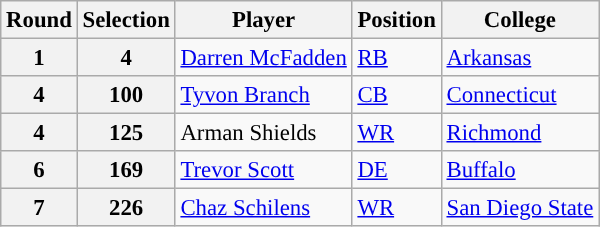<table class="wikitable" style="font-size: 95%;">
<tr>
<th>Round</th>
<th>Selection</th>
<th>Player</th>
<th>Position</th>
<th>College</th>
</tr>
<tr>
<th>1</th>
<th>4</th>
<td><a href='#'>Darren McFadden</a></td>
<td><a href='#'>RB</a></td>
<td><a href='#'>Arkansas</a></td>
</tr>
<tr>
<th>4</th>
<th>100</th>
<td><a href='#'>Tyvon Branch</a></td>
<td><a href='#'>CB</a></td>
<td><a href='#'>Connecticut</a></td>
</tr>
<tr>
<th>4</th>
<th>125</th>
<td>Arman Shields</td>
<td><a href='#'>WR</a></td>
<td><a href='#'>Richmond</a></td>
</tr>
<tr>
<th>6</th>
<th>169</th>
<td><a href='#'>Trevor Scott</a></td>
<td><a href='#'>DE</a></td>
<td><a href='#'>Buffalo</a></td>
</tr>
<tr>
<th>7</th>
<th>226</th>
<td><a href='#'>Chaz Schilens</a></td>
<td><a href='#'>WR</a></td>
<td><a href='#'>San Diego State</a></td>
</tr>
</table>
